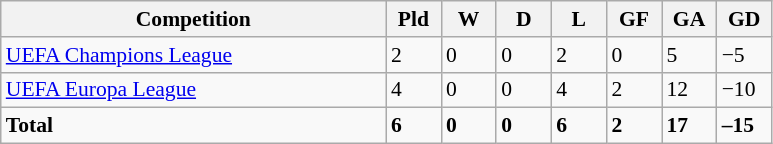<table class="wikitable"  style="font-size:90%; text-align:left;">
<tr>
<th width="250">Competition</th>
<th width="30">Pld</th>
<th width="30">W</th>
<th width="30">D</th>
<th width="30">L</th>
<th width="30">GF</th>
<th width="30">GA</th>
<th width="30">GD</th>
</tr>
<tr>
<td><a href='#'>UEFA Champions League</a></td>
<td>2</td>
<td>0</td>
<td>0</td>
<td>2</td>
<td>0</td>
<td>5</td>
<td>−5</td>
</tr>
<tr>
<td><a href='#'>UEFA Europa League</a></td>
<td>4</td>
<td>0</td>
<td>0</td>
<td>4</td>
<td>2</td>
<td>12</td>
<td>−10</td>
</tr>
<tr>
<td><strong>Total</strong></td>
<td><strong>6</strong></td>
<td><strong>0</strong></td>
<td><strong>0</strong></td>
<td><strong>6</strong></td>
<td><strong>2</strong></td>
<td><strong>17</strong></td>
<td><strong>–15</strong></td>
</tr>
</table>
